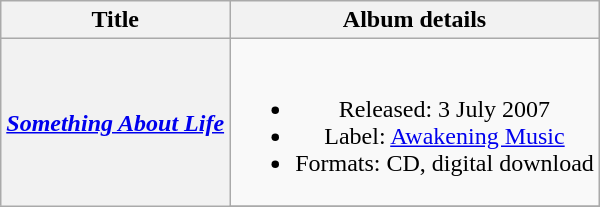<table class="wikitable plainrowheaders" style="text-align:center;">
<tr>
<th>Title</th>
<th>Album details</th>
</tr>
<tr>
<th scope="row" rowspan="4"><em><a href='#'>Something About Life</a></em></th>
<td><br><ul><li>Released: 3 July 2007</li><li>Label: <a href='#'>Awakening Music</a></li><li>Formats: CD, digital download</li></ul></td>
</tr>
<tr>
</tr>
</table>
